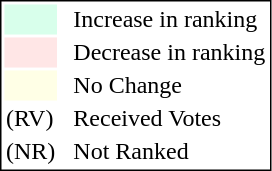<table style="border:1px solid black;">
<tr>
<td style="background:#D8FFEB; width:20px;"></td>
<td> </td>
<td>Increase in ranking</td>
</tr>
<tr>
<td style="background:#FFE6E6; width:20px;"></td>
<td> </td>
<td>Decrease in ranking</td>
</tr>
<tr>
<td style="background:#FFFFE6; width:20px;"></td>
<td> </td>
<td>No Change</td>
</tr>
<tr>
<td>(RV)</td>
<td> </td>
<td>Received Votes</td>
</tr>
<tr>
<td>(NR)</td>
<td> </td>
<td>Not Ranked</td>
</tr>
</table>
